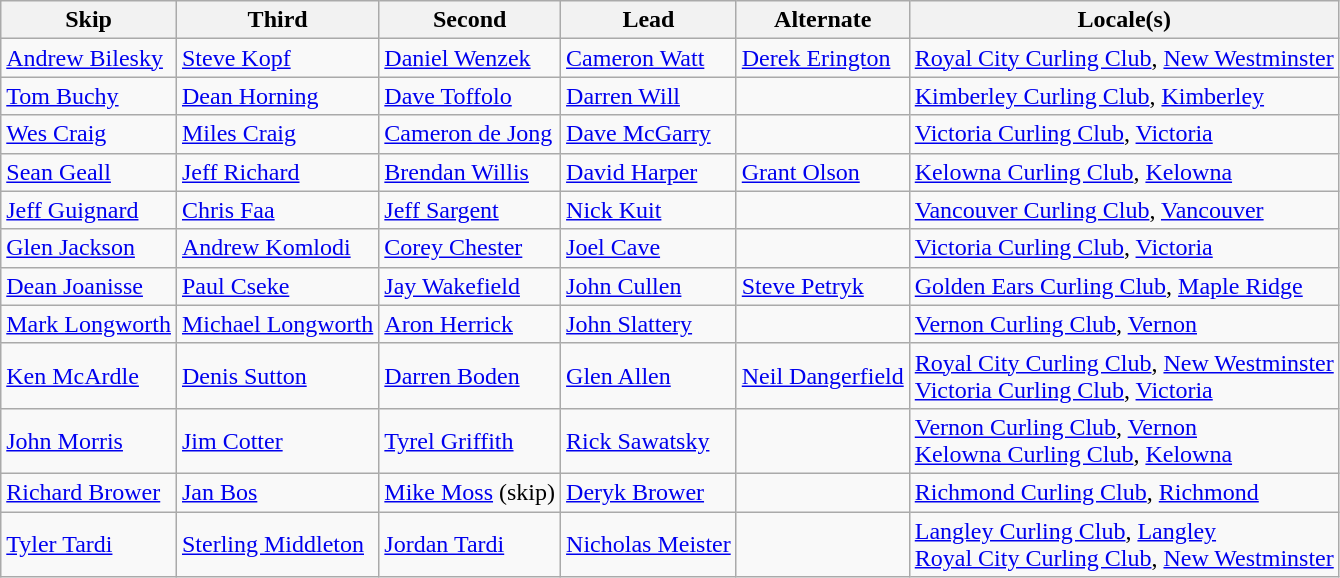<table class="wikitable">
<tr>
<th>Skip</th>
<th>Third</th>
<th>Second</th>
<th>Lead</th>
<th>Alternate</th>
<th>Locale(s)</th>
</tr>
<tr>
<td><a href='#'>Andrew Bilesky</a></td>
<td><a href='#'>Steve Kopf</a></td>
<td><a href='#'>Daniel Wenzek</a></td>
<td><a href='#'>Cameron Watt</a></td>
<td><a href='#'>Derek Erington</a></td>
<td><a href='#'>Royal City Curling Club</a>, <a href='#'>New Westminster</a></td>
</tr>
<tr>
<td><a href='#'>Tom Buchy</a></td>
<td><a href='#'>Dean Horning</a></td>
<td><a href='#'>Dave Toffolo</a></td>
<td><a href='#'>Darren Will</a></td>
<td></td>
<td><a href='#'>Kimberley Curling Club</a>, <a href='#'>Kimberley</a></td>
</tr>
<tr>
<td><a href='#'>Wes Craig</a></td>
<td><a href='#'>Miles Craig</a></td>
<td><a href='#'>Cameron de Jong</a></td>
<td><a href='#'>Dave McGarry</a></td>
<td></td>
<td><a href='#'>Victoria Curling Club</a>, <a href='#'>Victoria</a></td>
</tr>
<tr>
<td><a href='#'>Sean Geall</a></td>
<td><a href='#'>Jeff Richard</a></td>
<td><a href='#'>Brendan Willis</a></td>
<td><a href='#'>David Harper</a></td>
<td><a href='#'>Grant Olson</a></td>
<td><a href='#'>Kelowna Curling Club</a>, <a href='#'>Kelowna</a></td>
</tr>
<tr>
<td><a href='#'>Jeff Guignard</a></td>
<td><a href='#'>Chris Faa</a></td>
<td><a href='#'>Jeff Sargent</a></td>
<td><a href='#'>Nick Kuit</a></td>
<td></td>
<td><a href='#'>Vancouver Curling Club</a>, <a href='#'>Vancouver</a></td>
</tr>
<tr>
<td><a href='#'>Glen Jackson</a></td>
<td><a href='#'>Andrew Komlodi</a></td>
<td><a href='#'>Corey Chester</a></td>
<td><a href='#'>Joel Cave</a></td>
<td></td>
<td><a href='#'>Victoria Curling Club</a>, <a href='#'>Victoria</a></td>
</tr>
<tr>
<td><a href='#'>Dean Joanisse</a></td>
<td><a href='#'>Paul Cseke</a></td>
<td><a href='#'>Jay Wakefield</a></td>
<td><a href='#'>John Cullen</a></td>
<td><a href='#'>Steve Petryk</a></td>
<td><a href='#'>Golden Ears Curling Club</a>, <a href='#'>Maple Ridge</a></td>
</tr>
<tr>
<td><a href='#'>Mark Longworth</a></td>
<td><a href='#'>Michael Longworth</a></td>
<td><a href='#'>Aron Herrick</a></td>
<td><a href='#'>John Slattery</a></td>
<td></td>
<td><a href='#'>Vernon Curling Club</a>, <a href='#'>Vernon</a></td>
</tr>
<tr>
<td><a href='#'>Ken McArdle</a></td>
<td><a href='#'>Denis Sutton</a></td>
<td><a href='#'>Darren Boden</a></td>
<td><a href='#'>Glen Allen</a></td>
<td><a href='#'>Neil Dangerfield</a></td>
<td><a href='#'>Royal City Curling Club</a>, <a href='#'>New Westminster</a> <br> <a href='#'>Victoria Curling Club</a>, <a href='#'>Victoria</a></td>
</tr>
<tr>
<td><a href='#'>John Morris</a></td>
<td><a href='#'>Jim Cotter</a></td>
<td><a href='#'>Tyrel Griffith</a></td>
<td><a href='#'>Rick Sawatsky</a></td>
<td></td>
<td><a href='#'>Vernon Curling Club</a>, <a href='#'>Vernon</a> <br> <a href='#'>Kelowna Curling Club</a>, <a href='#'>Kelowna</a></td>
</tr>
<tr>
<td><a href='#'>Richard Brower</a></td>
<td><a href='#'>Jan Bos</a></td>
<td><a href='#'>Mike Moss</a> (skip)</td>
<td><a href='#'>Deryk Brower</a></td>
<td></td>
<td><a href='#'>Richmond Curling Club</a>, <a href='#'>Richmond</a></td>
</tr>
<tr>
<td><a href='#'>Tyler Tardi</a></td>
<td><a href='#'>Sterling Middleton</a></td>
<td><a href='#'>Jordan Tardi</a></td>
<td><a href='#'>Nicholas Meister</a></td>
<td></td>
<td><a href='#'>Langley Curling Club</a>, <a href='#'>Langley</a> <br> <a href='#'>Royal City Curling Club</a>, <a href='#'>New Westminster</a></td>
</tr>
</table>
